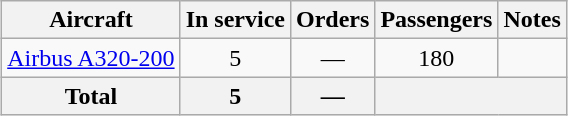<table class="wikitable" style="margin:0.5em auto; text-align:center">
<tr>
<th>Aircraft</th>
<th>In service</th>
<th>Orders</th>
<th>Passengers</th>
<th>Notes</th>
</tr>
<tr>
<td><a href='#'>Airbus A320-200</a></td>
<td>5</td>
<td>—</td>
<td>180</td>
<td></td>
</tr>
<tr>
<th>Total</th>
<th>5</th>
<th>—</th>
<th colspan=2></th>
</tr>
</table>
